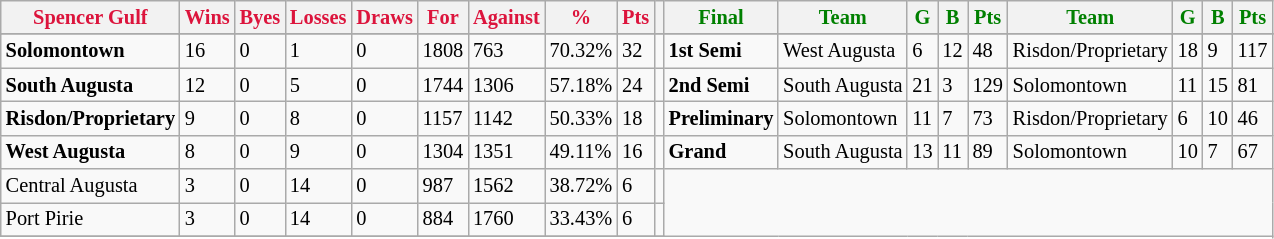<table style="font-size: 85%; text-align: left;" class="wikitable">
<tr>
<th style="color:crimson">Spencer Gulf</th>
<th style="color:crimson">Wins</th>
<th style="color:crimson">Byes</th>
<th style="color:crimson">Losses</th>
<th style="color:crimson">Draws</th>
<th style="color:crimson">For</th>
<th style="color:crimson">Against</th>
<th style="color:crimson">%</th>
<th style="color:crimson">Pts</th>
<th></th>
<th style="color:green">Final</th>
<th style="color:green">Team</th>
<th style="color:green">G</th>
<th style="color:green">B</th>
<th style="color:green">Pts</th>
<th style="color:green">Team</th>
<th style="color:green">G</th>
<th style="color:green">B</th>
<th style="color:green">Pts</th>
</tr>
<tr>
</tr>
<tr>
</tr>
<tr>
<td><strong>	Solomontown	</strong></td>
<td>16</td>
<td>0</td>
<td>1</td>
<td>0</td>
<td>1808</td>
<td>763</td>
<td>70.32%</td>
<td>32</td>
<td></td>
<td><strong>1st Semi</strong></td>
<td>West Augusta</td>
<td>6</td>
<td>12</td>
<td>48</td>
<td>Risdon/Proprietary</td>
<td>18</td>
<td>9</td>
<td>117</td>
</tr>
<tr>
<td><strong>	South Augusta	</strong></td>
<td>12</td>
<td>0</td>
<td>5</td>
<td>0</td>
<td>1744</td>
<td>1306</td>
<td>57.18%</td>
<td>24</td>
<td></td>
<td><strong>2nd Semi</strong></td>
<td>South Augusta</td>
<td>21</td>
<td>3</td>
<td>129</td>
<td>Solomontown</td>
<td>11</td>
<td>15</td>
<td>81</td>
</tr>
<tr>
<td><strong>	Risdon/Proprietary	</strong></td>
<td>9</td>
<td>0</td>
<td>8</td>
<td>0</td>
<td>1157</td>
<td>1142</td>
<td>50.33%</td>
<td>18</td>
<td></td>
<td><strong>Preliminary</strong></td>
<td>Solomontown</td>
<td>11</td>
<td>7</td>
<td>73</td>
<td>Risdon/Proprietary</td>
<td>6</td>
<td>10</td>
<td>46</td>
</tr>
<tr>
<td><strong>	West Augusta	</strong></td>
<td>8</td>
<td>0</td>
<td>9</td>
<td>0</td>
<td>1304</td>
<td>1351</td>
<td>49.11%</td>
<td>16</td>
<td></td>
<td><strong>Grand</strong></td>
<td>South Augusta</td>
<td>13</td>
<td>11</td>
<td>89</td>
<td>Solomontown</td>
<td>10</td>
<td>7</td>
<td>67</td>
</tr>
<tr>
<td>Central Augusta</td>
<td>3</td>
<td>0</td>
<td>14</td>
<td>0</td>
<td>987</td>
<td>1562</td>
<td>38.72%</td>
<td>6</td>
<td></td>
</tr>
<tr>
<td>Port Pirie</td>
<td>3</td>
<td>0</td>
<td>14</td>
<td>0</td>
<td>884</td>
<td>1760</td>
<td>33.43%</td>
<td>6</td>
<td></td>
</tr>
<tr>
</tr>
</table>
